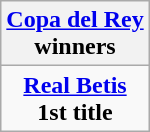<table class="wikitable" style="text-align: center; margin: 0 auto;">
<tr>
<th><a href='#'>Copa del Rey</a><br>winners</th>
</tr>
<tr>
<td><strong><a href='#'>Real Betis</a></strong><br><strong>1st title</strong></td>
</tr>
</table>
